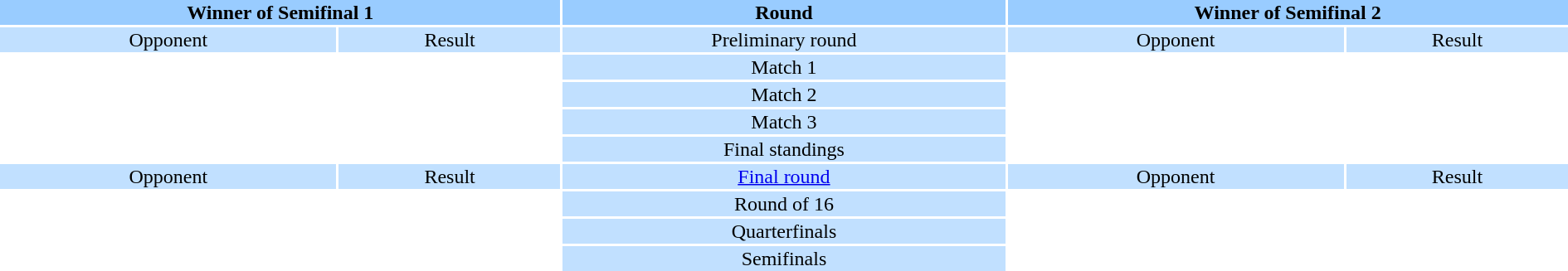<table style="width:100%; text-align:center;">
<tr style="vertical-align:top; background:#99CCFF;">
<th colspan="2">Winner of Semifinal 1</th>
<th>Round</th>
<th colspan="2">Winner of Semifinal 2</th>
</tr>
<tr style="vertical-align:top; background:#C1E0FF;">
<td>Opponent</td>
<td>Result</td>
<td>Preliminary round</td>
<td>Opponent</td>
<td>Result</td>
</tr>
<tr>
<td style="text-align:left"></td>
<td></td>
<td style="background:#C1E0FF">Match 1</td>
<td style="text-align:left"></td>
<td></td>
</tr>
<tr>
<td style="text-align:left"></td>
<td></td>
<td style="background:#C1E0FF">Match 2</td>
<td style="text-align:left"></td>
<td></td>
</tr>
<tr>
<td style="text-align:left"></td>
<td></td>
<td style="background:#C1E0FF">Match 3</td>
<td style="text-align:left"></td>
<td></td>
</tr>
<tr>
<td colspan="2" style="text-align:center"></td>
<td style="background:#C1E0FF">Final standings</td>
<td colspan="2" style="text-align:center"></td>
</tr>
<tr style="vertical-align:top; background:#C1E0FF">
<td>Opponent</td>
<td>Result</td>
<td><a href='#'>Final round</a></td>
<td>Opponent</td>
<td>Result</td>
</tr>
<tr>
<td style="text-align:left"></td>
<td></td>
<td style="background:#C1E0FF">Round of 16</td>
<td style="text-align:left"></td>
<td></td>
</tr>
<tr>
<td style="text-align:left"></td>
<td></td>
<td style="background:#C1E0FF">Quarterfinals</td>
<td style="text-align:left"></td>
<td></td>
</tr>
<tr>
<td style="text-align:left"></td>
<td></td>
<td style="background:#C1E0FF">Semifinals</td>
<td style="text-align:left"></td>
<td></td>
</tr>
</table>
